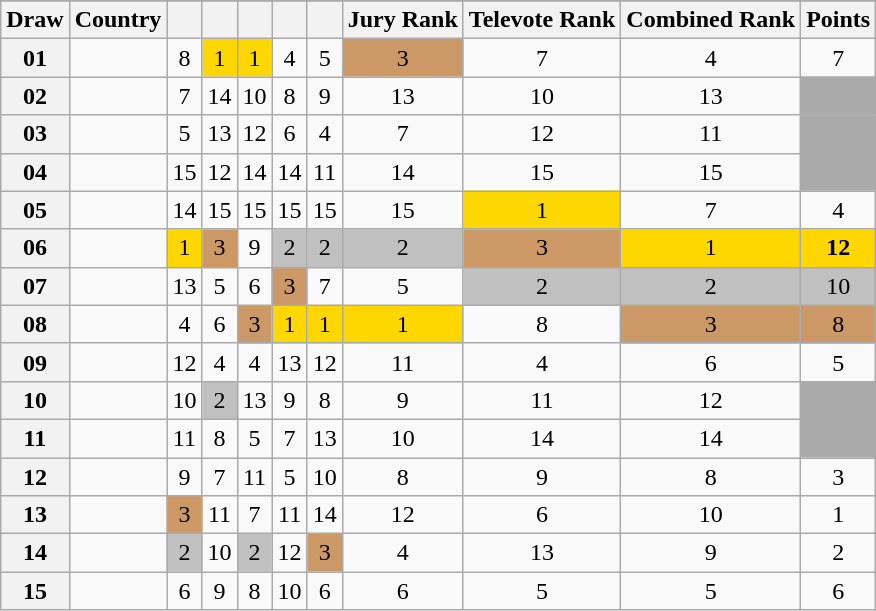<table class="sortable wikitable collapsible plainrowheaders" style="text-align:center;">
<tr>
</tr>
<tr>
<th scope="col">Draw</th>
<th scope="col">Country</th>
<th scope="col"><small></small></th>
<th scope="col"><small></small></th>
<th scope="col"><small></small></th>
<th scope="col"><small></small></th>
<th scope="col"><small></small></th>
<th scope="col">Jury Rank</th>
<th scope="col">Televote Rank</th>
<th scope="col">Combined Rank</th>
<th scope="col">Points</th>
</tr>
<tr>
<th scope="row" style="text-align:center;">01</th>
<td style="text-align:left;"></td>
<td>8</td>
<td style="background:gold;">1</td>
<td style="background:gold;">1</td>
<td>4</td>
<td>5</td>
<td style="background:#CC9966;">3</td>
<td>7</td>
<td>4</td>
<td>7</td>
</tr>
<tr>
<th scope="row" style="text-align:center;">02</th>
<td style="text-align:left;"></td>
<td>7</td>
<td>14</td>
<td>10</td>
<td>8</td>
<td>9</td>
<td>13</td>
<td>10</td>
<td>13</td>
<td style="background:#AAAAAA;"></td>
</tr>
<tr>
<th scope="row" style="text-align:center;">03</th>
<td style="text-align:left;"></td>
<td>5</td>
<td>13</td>
<td>12</td>
<td>6</td>
<td>4</td>
<td>7</td>
<td>12</td>
<td>11</td>
<td style="background:#AAAAAA;"></td>
</tr>
<tr>
<th scope="row" style="text-align:center;">04</th>
<td style="text-align:left;"></td>
<td>15</td>
<td>12</td>
<td>14</td>
<td>14</td>
<td>11</td>
<td>14</td>
<td>15</td>
<td>15</td>
<td style="background:#AAAAAA;"></td>
</tr>
<tr>
<th scope="row" style="text-align:center;">05</th>
<td style="text-align:left;"></td>
<td>14</td>
<td>15</td>
<td>15</td>
<td>15</td>
<td>15</td>
<td>15</td>
<td style="background:gold;">1</td>
<td>7</td>
<td>4</td>
</tr>
<tr>
<th scope="row" style="text-align:center;">06</th>
<td style="text-align:left;"></td>
<td style="background:gold;">1</td>
<td style="background:#CC9966;">3</td>
<td>9</td>
<td style="background:silver;">2</td>
<td style="background:silver;">2</td>
<td style="background:silver;">2</td>
<td style="background:#CC9966;">3</td>
<td style="background:gold;">1</td>
<td style="background:gold;"><strong>12</strong></td>
</tr>
<tr>
<th scope="row" style="text-align:center;">07</th>
<td style="text-align:left;"></td>
<td>13</td>
<td>5</td>
<td>6</td>
<td style="background:#CC9966;">3</td>
<td>7</td>
<td>5</td>
<td style="background:silver;">2</td>
<td style="background:silver;">2</td>
<td style="background:silver;">10</td>
</tr>
<tr>
<th scope="row" style="text-align:center;">08</th>
<td style="text-align:left;"></td>
<td>4</td>
<td>6</td>
<td style="background:#CC9966;">3</td>
<td style="background:gold;">1</td>
<td style="background:gold;">1</td>
<td style="background:gold;">1</td>
<td>8</td>
<td style="background:#CC9966;">3</td>
<td style="background:#CC9966;">8</td>
</tr>
<tr>
<th scope="row" style="text-align:center;">09</th>
<td style="text-align:left;"></td>
<td>12</td>
<td>4</td>
<td>4</td>
<td>13</td>
<td>12</td>
<td>11</td>
<td>4</td>
<td>6</td>
<td>5</td>
</tr>
<tr>
<th scope="row" style="text-align:center;">10</th>
<td style="text-align:left;"></td>
<td>10</td>
<td style="background:silver;">2</td>
<td>13</td>
<td>9</td>
<td>8</td>
<td>9</td>
<td>11</td>
<td>12</td>
<td style="background:#AAAAAA;"></td>
</tr>
<tr>
<th scope="row" style="text-align:center;">11</th>
<td style="text-align:left;"></td>
<td>11</td>
<td>8</td>
<td>5</td>
<td>7</td>
<td>13</td>
<td>10</td>
<td>14</td>
<td>14</td>
<td style="background:#AAAAAA;"></td>
</tr>
<tr>
<th scope="row" style="text-align:center;">12</th>
<td style="text-align:left;"></td>
<td>9</td>
<td>7</td>
<td>11</td>
<td>5</td>
<td>10</td>
<td>8</td>
<td>9</td>
<td>8</td>
<td>3</td>
</tr>
<tr>
<th scope="row" style="text-align:center;">13</th>
<td style="text-align:left;"></td>
<td style="background:#CC9966;">3</td>
<td>11</td>
<td>7</td>
<td>11</td>
<td>14</td>
<td>12</td>
<td>6</td>
<td>10</td>
<td>1</td>
</tr>
<tr>
<th scope="row" style="text-align:center;">14</th>
<td style="text-align:left;"></td>
<td style="background:silver;">2</td>
<td>10</td>
<td style="background:silver;">2</td>
<td>12</td>
<td style="background:#CC9966;">3</td>
<td>4</td>
<td>13</td>
<td>9</td>
<td>2</td>
</tr>
<tr>
<th scope="row" style="text-align:center;">15</th>
<td style="text-align:left;"></td>
<td>6</td>
<td>9</td>
<td>8</td>
<td>10</td>
<td>6</td>
<td>6</td>
<td>5</td>
<td>5</td>
<td>6</td>
</tr>
</table>
